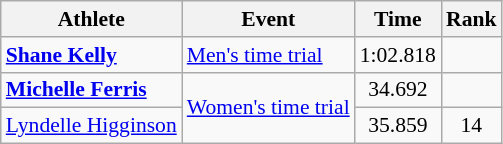<table class=wikitable style="font-size:90%">
<tr>
<th>Athlete</th>
<th>Event</th>
<th>Time</th>
<th>Rank</th>
</tr>
<tr>
<td align=left><strong><a href='#'>Shane Kelly</a></strong></td>
<td align=left><a href='#'>Men's time trial</a></td>
<td align=center>1:02.818</td>
<td align=center></td>
</tr>
<tr>
<td align=left><strong><a href='#'>Michelle Ferris</a></strong></td>
<td align=left rowspan=2><a href='#'>Women's time trial</a></td>
<td align=center>34.692</td>
<td align=center></td>
</tr>
<tr>
<td align=left><a href='#'>Lyndelle Higginson</a></td>
<td align=center>35.859</td>
<td align=center>14</td>
</tr>
</table>
